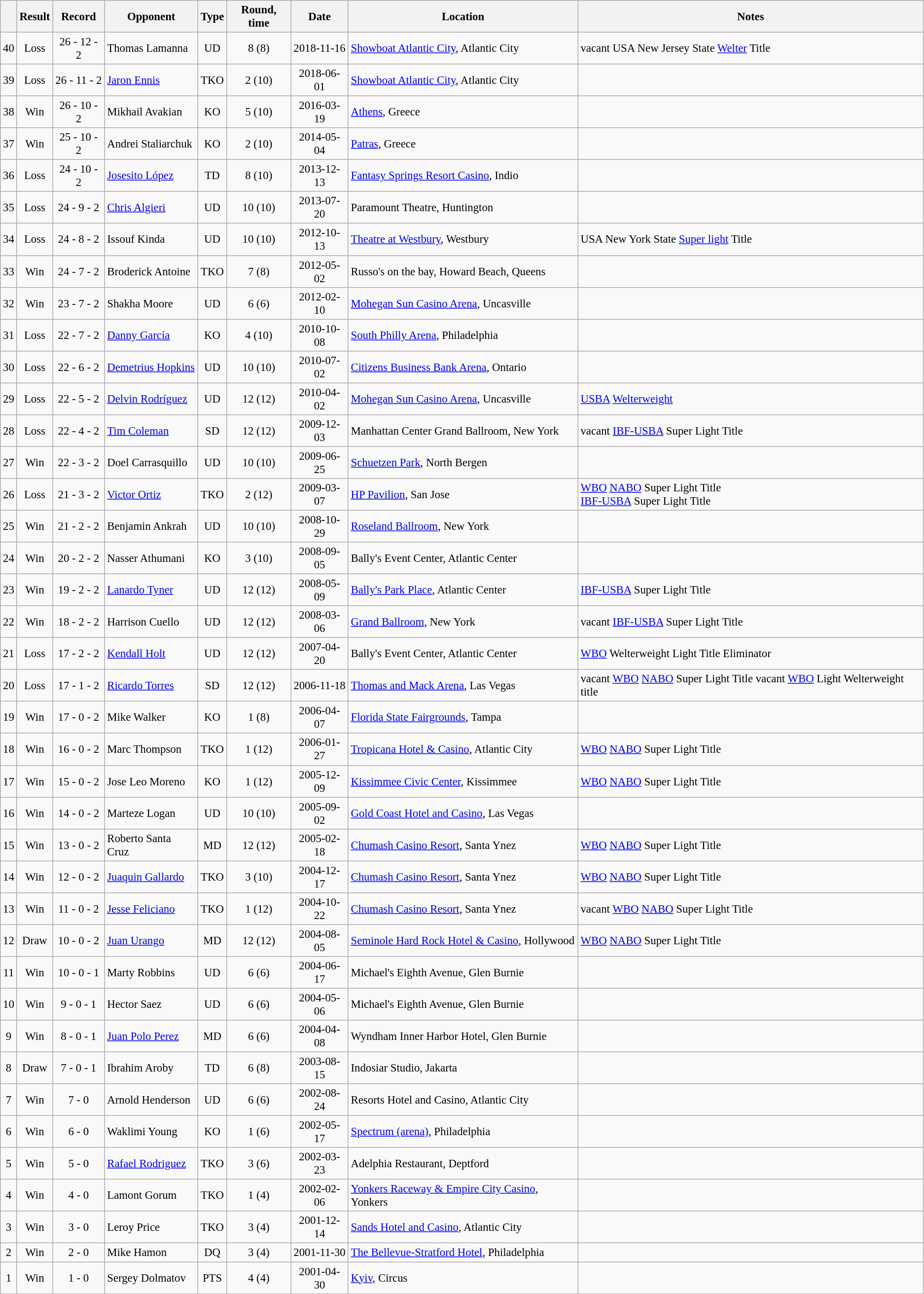<table class="wikitable" style="text-align:center; font-size:95%">
<tr>
<th></th>
<th>Result</th>
<th>Record</th>
<th>Opponent</th>
<th>Type</th>
<th>Round, time</th>
<th>Date</th>
<th>Location</th>
<th>Notes</th>
</tr>
<tr>
<td>40</td>
<td>Loss</td>
<td>26 - 12 - 2</td>
<td align="left"> Thomas Lamanna</td>
<td>UD</td>
<td>8 (8)</td>
<td>2018-11-16</td>
<td align="left"> <a href='#'>Showboat Atlantic City</a>, Atlantic City</td>
<td align="left">vacant USA New Jersey State <a href='#'>Welter</a> Title</td>
</tr>
<tr>
<td>39</td>
<td>Loss</td>
<td>26 - 11 - 2</td>
<td align="left"> <a href='#'>Jaron Ennis</a></td>
<td>TKO</td>
<td>2 (10)</td>
<td>2018-06-01</td>
<td align="left"> <a href='#'>Showboat Atlantic City</a>, Atlantic City</td>
<td></td>
</tr>
<tr>
<td>38</td>
<td>Win</td>
<td>26 - 10 - 2</td>
<td align="left"> Mikhail Avakian</td>
<td>KO</td>
<td>5 (10)</td>
<td>2016-03-19</td>
<td align="left"> <a href='#'>Athens</a>, Greece</td>
<td></td>
</tr>
<tr>
<td>37</td>
<td>Win</td>
<td>25 - 10 - 2</td>
<td align="left"> Andrei Staliarchuk</td>
<td>KO</td>
<td>2 (10)</td>
<td>2014-05-04</td>
<td align="left"> <a href='#'>Patras</a>, Greece</td>
<td></td>
</tr>
<tr>
<td>36</td>
<td>Loss</td>
<td>24 - 10 - 2</td>
<td align="left"> <a href='#'>Josesito López</a></td>
<td>TD</td>
<td>8 (10)</td>
<td>2013-12-13</td>
<td align="left"> <a href='#'>Fantasy Springs Resort Casino</a>, Indio</td>
<td></td>
</tr>
<tr>
<td>35</td>
<td>Loss</td>
<td>24 - 9 - 2</td>
<td align="left"> <a href='#'>Chris Algieri</a></td>
<td>UD</td>
<td>10 (10)</td>
<td>2013-07-20</td>
<td align="left"> Paramount Theatre, Huntington</td>
<td></td>
</tr>
<tr>
<td>34</td>
<td>Loss</td>
<td>24 - 8 - 2</td>
<td align="left"> Issouf Kinda</td>
<td>UD</td>
<td>10 (10)</td>
<td>2012-10-13</td>
<td align="left"> <a href='#'>Theatre at Westbury</a>, Westbury</td>
<td align="left">USA New York State <a href='#'>Super light</a> Title</td>
</tr>
<tr>
<td>33</td>
<td>Win</td>
<td>24 - 7 - 2</td>
<td align="left"> Broderick Antoine</td>
<td>TKO</td>
<td>7 (8)</td>
<td>2012-05-02</td>
<td align="left"> Russo's on the bay, Howard Beach, Queens</td>
<td></td>
</tr>
<tr>
<td>32</td>
<td>Win</td>
<td>23 - 7 - 2</td>
<td align="left"> Shakha Moore</td>
<td>UD</td>
<td>6 (6)</td>
<td>2012-02-10</td>
<td align="left"> <a href='#'>Mohegan Sun Casino Arena</a>, Uncasville</td>
<td></td>
</tr>
<tr>
<td>31</td>
<td>Loss</td>
<td>22 - 7 - 2</td>
<td align="left"> <a href='#'>Danny García</a></td>
<td>KO</td>
<td>4 (10)</td>
<td>2010-10-08</td>
<td align="left"><a href='#'>South Philly Arena</a>, Philadelphia</td>
<td></td>
</tr>
<tr>
<td>30</td>
<td>Loss</td>
<td>22 - 6 - 2</td>
<td align="left"> <a href='#'>Demetrius Hopkins</a></td>
<td>UD</td>
<td>10 (10)</td>
<td>2010-07-02</td>
<td align="left"><a href='#'>Citizens Business Bank Arena</a>, Ontario</td>
<td></td>
</tr>
<tr>
<td>29</td>
<td>Loss</td>
<td>22 - 5 - 2</td>
<td align="left"> <a href='#'>Delvin Rodríguez</a></td>
<td>UD</td>
<td>12 (12)</td>
<td>2010-04-02</td>
<td align="left"> <a href='#'>Mohegan Sun Casino Arena</a>, Uncasville</td>
<td align="left"><a href='#'>USBA</a> <a href='#'>Welterweight</a></td>
</tr>
<tr>
<td>28</td>
<td>Loss</td>
<td>22 - 4 - 2</td>
<td align="left"> <a href='#'>Tim Coleman</a></td>
<td>SD</td>
<td>12 (12)</td>
<td>2009-12-03</td>
<td align="left"> Manhattan Center Grand Ballroom, New York</td>
<td align="left">vacant <a href='#'>IBF-USBA</a> Super Light Title</td>
</tr>
<tr>
<td>27</td>
<td>Win</td>
<td>22 - 3 - 2</td>
<td align="left"> Doel Carrasquillo</td>
<td>UD</td>
<td>10 (10)</td>
<td>2009-06-25</td>
<td align="left"> <a href='#'>Schuetzen Park</a>, North Bergen</td>
<td align="left"></td>
</tr>
<tr>
<td>26</td>
<td>Loss</td>
<td>21 - 3 - 2</td>
<td align="left"> <a href='#'>Victor Ortiz</a></td>
<td>TKO</td>
<td>2 (12)</td>
<td>2009-03-07</td>
<td align="left"> <a href='#'>HP Pavilion</a>, San Jose</td>
<td align="left"><a href='#'>WBO</a> <a href='#'>NABO</a> Super Light Title<br><a href='#'>IBF-USBA</a> Super Light Title</td>
</tr>
<tr>
<td>25</td>
<td>Win</td>
<td>21 - 2 - 2</td>
<td align="left"> Benjamin Ankrah</td>
<td>UD</td>
<td>10 (10)</td>
<td>2008-10-29</td>
<td align="left"> <a href='#'>Roseland Ballroom</a>, New York</td>
<td align="left"></td>
</tr>
<tr>
<td>24</td>
<td>Win</td>
<td>20 - 2 - 2</td>
<td align="left"> Nasser Athumani</td>
<td>KO</td>
<td>3 (10)</td>
<td>2008-09-05</td>
<td align="left"> Bally's Event Center, Atlantic Center</td>
<td align="left"></td>
</tr>
<tr>
<td>23</td>
<td>Win</td>
<td>19 - 2 - 2</td>
<td align="left"> <a href='#'>Lanardo Tyner</a></td>
<td>UD</td>
<td>12 (12)</td>
<td>2008-05-09</td>
<td align="left"> <a href='#'>Bally's Park Place</a>, Atlantic Center</td>
<td align="left"><a href='#'>IBF-USBA</a> Super Light Title</td>
</tr>
<tr>
<td>22</td>
<td>Win</td>
<td>18 - 2 - 2</td>
<td align="left"> Harrison Cuello</td>
<td>UD</td>
<td>12 (12)</td>
<td>2008-03-06</td>
<td align="left"> <a href='#'>Grand Ballroom</a>, New York</td>
<td align="left">vacant <a href='#'>IBF-USBA</a> Super Light Title</td>
</tr>
<tr>
<td>21</td>
<td>Loss</td>
<td>17 - 2 - 2</td>
<td align="left"> <a href='#'>Kendall Holt</a></td>
<td>UD</td>
<td>12 (12)</td>
<td>2007-04-20</td>
<td align="left"> Bally's Event Center, Atlantic Center</td>
<td align="left"><a href='#'>WBO</a> Welterweight Light Title Eliminator</td>
</tr>
<tr>
<td>20</td>
<td>Loss</td>
<td>17 - 1 - 2</td>
<td align="left"> <a href='#'>Ricardo Torres</a></td>
<td>SD</td>
<td>12 (12)</td>
<td>2006-11-18</td>
<td align="left"> <a href='#'>Thomas and Mack Arena</a>, Las Vegas</td>
<td align="left">vacant <a href='#'>WBO</a> <a href='#'>NABO</a> Super Light Title vacant <a href='#'>WBO</a> Light Welterweight title</td>
</tr>
<tr>
<td>19</td>
<td>Win</td>
<td>17 - 0 - 2</td>
<td align="left"> Mike Walker</td>
<td>KO</td>
<td>1 (8)</td>
<td>2006-04-07</td>
<td align="left"> <a href='#'>Florida State Fairgrounds</a>, Tampa</td>
<td align="left"></td>
</tr>
<tr>
<td>18</td>
<td>Win</td>
<td>16 - 0 - 2</td>
<td align="left"> Marc Thompson</td>
<td>TKO</td>
<td>1 (12)</td>
<td>2006-01-27</td>
<td align="left"> <a href='#'>Tropicana Hotel & Casino</a>, Atlantic City</td>
<td align="left"><a href='#'>WBO</a> <a href='#'>NABO</a> Super Light Title</td>
</tr>
<tr>
<td>17</td>
<td>Win</td>
<td>15 - 0 - 2</td>
<td align="left"> Jose Leo Moreno</td>
<td>KO</td>
<td>1 (12)</td>
<td>2005-12-09</td>
<td align="left"> <a href='#'>Kissimmee Civic Center</a>, Kissimmee</td>
<td align="left"><a href='#'>WBO</a> <a href='#'>NABO</a> Super Light Title</td>
</tr>
<tr>
<td>16</td>
<td>Win</td>
<td>14 - 0 - 2</td>
<td align="left"> Marteze Logan</td>
<td>UD</td>
<td>10 (10)</td>
<td>2005-09-02</td>
<td align="left"> <a href='#'>Gold Coast Hotel and Casino</a>, Las Vegas</td>
<td align="left"></td>
</tr>
<tr>
<td>15</td>
<td>Win</td>
<td>13 - 0 - 2</td>
<td align="left"> Roberto Santa Cruz</td>
<td>MD</td>
<td>12 (12)</td>
<td>2005-02-18</td>
<td align="left"> <a href='#'>Chumash Casino Resort</a>, Santa Ynez</td>
<td align="left"><a href='#'>WBO</a> <a href='#'>NABO</a> Super Light Title</td>
</tr>
<tr>
<td>14</td>
<td>Win</td>
<td>12 - 0 - 2</td>
<td align="left"> <a href='#'>Juaquin Gallardo</a></td>
<td>TKO</td>
<td>3 (10)</td>
<td>2004-12-17</td>
<td align="left"> <a href='#'>Chumash Casino Resort</a>, Santa Ynez</td>
<td align="left"><a href='#'>WBO</a> <a href='#'>NABO</a> Super Light Title</td>
</tr>
<tr>
<td>13</td>
<td>Win</td>
<td>11 - 0 - 2</td>
<td align="left"> <a href='#'>Jesse Feliciano</a></td>
<td>TKO</td>
<td>1 (12)</td>
<td>2004-10-22</td>
<td align="left"> <a href='#'>Chumash Casino Resort</a>, Santa Ynez</td>
<td align="left">vacant <a href='#'>WBO</a> <a href='#'>NABO</a> Super Light Title</td>
</tr>
<tr>
<td>12</td>
<td>Draw</td>
<td>10 - 0 - 2</td>
<td align="left"> <a href='#'>Juan Urango</a></td>
<td>MD</td>
<td>12 (12)</td>
<td>2004-08-05</td>
<td align="left"> <a href='#'>Seminole Hard Rock Hotel & Casino</a>, Hollywood</td>
<td align="left"><a href='#'>WBO</a> <a href='#'>NABO</a> Super Light Title</td>
</tr>
<tr>
<td>11</td>
<td>Win</td>
<td>10 - 0 - 1</td>
<td align="left"> Marty Robbins</td>
<td>UD</td>
<td>6 (6)</td>
<td>2004-06-17</td>
<td align="left"> Michael's Eighth Avenue, Glen Burnie</td>
<td align="left"></td>
</tr>
<tr>
<td>10</td>
<td>Win</td>
<td>9 - 0 - 1</td>
<td align="left"> Hector Saez</td>
<td>UD</td>
<td>6 (6)</td>
<td>2004-05-06</td>
<td align="left"> Michael's Eighth Avenue, Glen Burnie</td>
<td align="left"></td>
</tr>
<tr>
<td>9</td>
<td>Win</td>
<td>8 - 0 - 1</td>
<td align="left"> <a href='#'>Juan Polo Perez</a></td>
<td>MD</td>
<td>6 (6)</td>
<td>2004-04-08</td>
<td align="left"> Wyndham Inner Harbor Hotel, Glen Burnie</td>
<td align="left"></td>
</tr>
<tr>
<td>8</td>
<td>Draw</td>
<td>7 - 0 - 1</td>
<td align="left"> Ibrahim Aroby</td>
<td>TD</td>
<td>6 (8)</td>
<td>2003-08-15</td>
<td align="left"> Indosiar Studio, Jakarta</td>
<td align="left"></td>
</tr>
<tr>
<td>7</td>
<td>Win</td>
<td>7 - 0</td>
<td align="left"> Arnold Henderson</td>
<td>UD</td>
<td>6 (6)</td>
<td>2002-08-24</td>
<td align="left"> Resorts Hotel and Casino, Atlantic City</td>
<td align="left"></td>
</tr>
<tr>
<td>6</td>
<td>Win</td>
<td>6 - 0</td>
<td align="left"> Waklimi Young</td>
<td>KO</td>
<td>1 (6)</td>
<td>2002-05-17</td>
<td align="left"> <a href='#'>Spectrum (arena)</a>, Philadelphia</td>
<td align="left"></td>
</tr>
<tr>
<td>5</td>
<td>Win</td>
<td>5 - 0</td>
<td align="left"> <a href='#'>Rafael Rodriguez</a></td>
<td>TKO</td>
<td>3 (6)</td>
<td>2002-03-23</td>
<td align="left"> Adelphia Restaurant, Deptford</td>
<td align="left"></td>
</tr>
<tr>
<td>4</td>
<td>Win</td>
<td>4 - 0</td>
<td align="left"> Lamont Gorum</td>
<td>TKO</td>
<td>1 (4)</td>
<td>2002-02-06</td>
<td align="left"> <a href='#'>Yonkers Raceway & Empire City Casino</a>, Yonkers</td>
<td align="left"></td>
</tr>
<tr>
<td>3</td>
<td>Win</td>
<td>3 - 0</td>
<td align="left"> Leroy Price</td>
<td>TKO</td>
<td>3 (4)</td>
<td>2001-12-14</td>
<td align="left"><a href='#'>Sands Hotel and Casino</a>, Atlantic City</td>
<td align="left"></td>
</tr>
<tr>
<td>2</td>
<td>Win</td>
<td>2 - 0</td>
<td align="left"> Mike Hamon</td>
<td>DQ</td>
<td>3 (4)</td>
<td>2001-11-30</td>
<td align="left"> <a href='#'>The Bellevue-Stratford Hotel</a>, Philadelphia</td>
<td align="left"></td>
</tr>
<tr>
<td>1</td>
<td>Win</td>
<td>1 - 0</td>
<td align="left"> Sergey Dolmatov</td>
<td>PTS</td>
<td>4 (4)</td>
<td>2001-04-30</td>
<td align="left"> <a href='#'>Kyiv</a>, Circus</td>
<td align="left"></td>
</tr>
</table>
